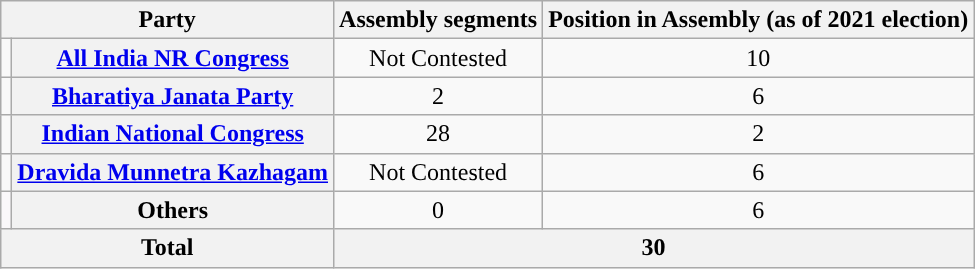<table class="wikitable" style="text-align:center">
<tr>
<th colspan=2>Party</th>
<th>Assembly segments</th>
<th>Position in Assembly (as of 2021 election)</th>
</tr>
<tr>
<td></td>
<th><a href='#'>All India NR Congress</a></th>
<td>Not Contested</td>
<td>10</td>
</tr>
<tr>
<td></td>
<th><a href='#'>Bharatiya Janata Party</a></th>
<td>2</td>
<td>6</td>
</tr>
<tr>
<td></td>
<th><a href='#'>Indian National Congress</a></th>
<td>28</td>
<td>2</td>
</tr>
<tr>
<td></td>
<th><a href='#'>Dravida Munnetra Kazhagam</a></th>
<td>Not Contested</td>
<td>6</td>
</tr>
<tr>
<td bgcolor=#FAF8FA></td>
<th>Others</th>
<td>0</td>
<td>6</td>
</tr>
<tr>
<th colspan=2>Total</th>
<th colspan=2>30</th>
</tr>
</table>
